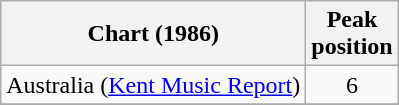<table class="wikitable sortable">
<tr>
<th>Chart (1986)</th>
<th>Peak<br>position</th>
</tr>
<tr>
<td>Australia (<a href='#'>Kent Music Report</a>)</td>
<td style="text-align:center;">6</td>
</tr>
<tr>
</tr>
<tr>
</tr>
</table>
